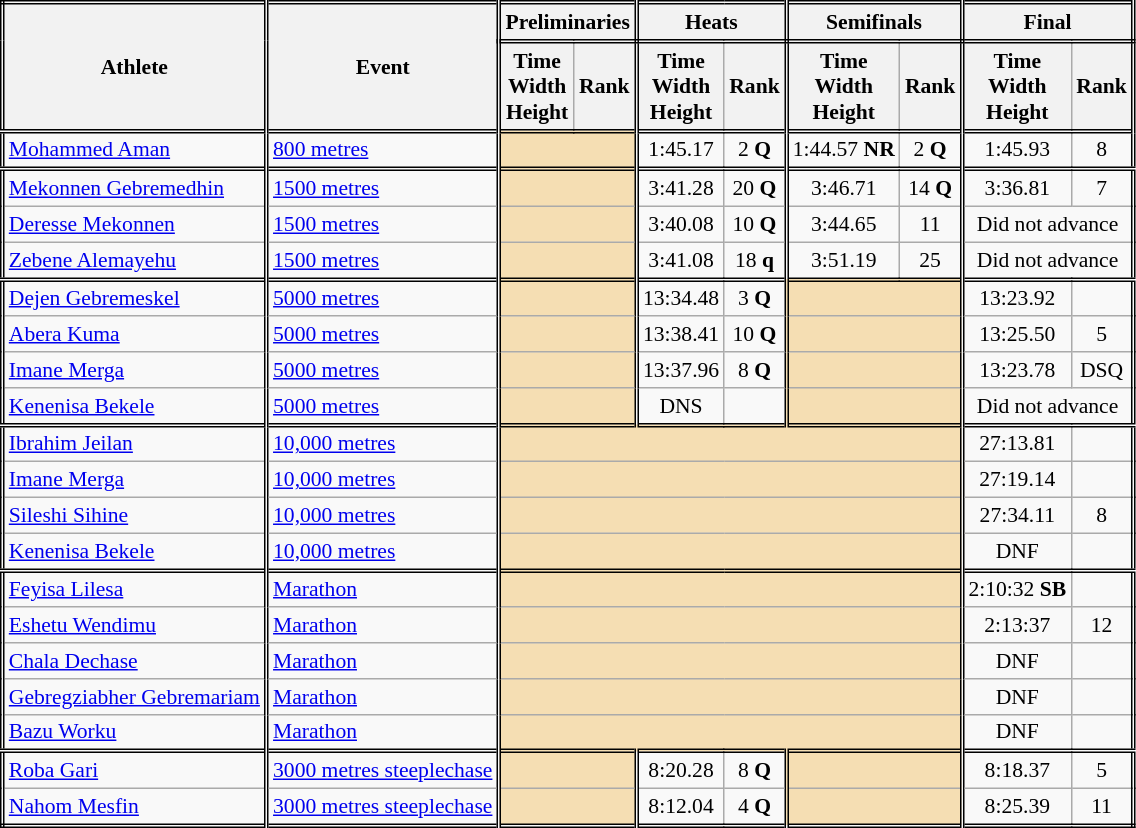<table class=wikitable style="font-size:90%; border: double;">
<tr>
<th rowspan="2" style="border-right:double">Athlete</th>
<th rowspan="2" style="border-right:double">Event</th>
<th colspan="2" style="border-right:double; border-bottom:double;">Preliminaries</th>
<th colspan="2" style="border-right:double; border-bottom:double;">Heats</th>
<th colspan="2" style="border-right:double; border-bottom:double;">Semifinals</th>
<th colspan="2" style="border-right:double; border-bottom:double;">Final</th>
</tr>
<tr>
<th>Time<br>Width<br>Height</th>
<th style="border-right:double">Rank</th>
<th>Time<br>Width<br>Height</th>
<th style="border-right:double">Rank</th>
<th>Time<br>Width<br>Height</th>
<th style="border-right:double">Rank</th>
<th>Time<br>Width<br>Height</th>
<th style="border-right:double">Rank</th>
</tr>
<tr style="border-top: double;">
<td style="border-right:double"><a href='#'>Mohammed Aman</a></td>
<td style="border-right:double"><a href='#'>800 metres</a></td>
<td style="border-right:double" colspan= 2 bgcolor="wheat"></td>
<td align=center>1:45.17</td>
<td align=center style="border-right:double">2 <strong>Q</strong></td>
<td align=center>1:44.57 <strong>NR</strong></td>
<td align=center style="border-right:double">2 <strong>Q</strong></td>
<td align=center>1:45.93</td>
<td align=center>8</td>
</tr>
<tr style="border-top: double;">
<td style="border-right:double"><a href='#'>Mekonnen Gebremedhin</a></td>
<td style="border-right:double"><a href='#'>1500 metres</a></td>
<td style="border-right:double" colspan= 2 bgcolor="wheat"></td>
<td align=center>3:41.28</td>
<td style="border-right:double" align=center>20 <strong>Q</strong></td>
<td align=center>3:46.71</td>
<td align=center style="border-right:double">14 <strong>Q</strong></td>
<td align=center>3:36.81</td>
<td align=center>7</td>
</tr>
<tr>
<td style="border-right:double"><a href='#'>Deresse Mekonnen</a></td>
<td style="border-right:double"><a href='#'>1500 metres</a></td>
<td style="border-right:double" colspan= 2 bgcolor="wheat"></td>
<td align=center>3:40.08</td>
<td style="border-right:double" align=center>10 <strong>Q</strong></td>
<td align=center>3:44.65</td>
<td align=center style="border-right:double">11</td>
<td colspan="2" align=center>Did not advance</td>
</tr>
<tr>
<td style="border-right:double"><a href='#'>Zebene Alemayehu</a></td>
<td style="border-right:double"><a href='#'>1500 metres</a></td>
<td style="border-right:double" colspan= 2 bgcolor="wheat"></td>
<td align=center>3:41.08</td>
<td style="border-right:double" align=center>18 <strong>q</strong></td>
<td align=center>3:51.19</td>
<td align=center style="border-right:double">25</td>
<td colspan="2" align=center>Did not advance</td>
</tr>
<tr style="border-top: double;">
<td style="border-right:double"><a href='#'>Dejen Gebremeskel</a></td>
<td style="border-right:double"><a href='#'>5000 metres</a></td>
<td style="border-right:double" colspan= 2 bgcolor="wheat"></td>
<td align=center>13:34.48</td>
<td align=center style="border-right:double">3 <strong>Q</strong></td>
<td style="border-right:double" colspan= 2 bgcolor="wheat"></td>
<td align=center>13:23.92</td>
<td align=center></td>
</tr>
<tr>
<td style="border-right:double"><a href='#'>Abera Kuma</a></td>
<td style="border-right:double"><a href='#'>5000 metres</a></td>
<td style="border-right:double" colspan= 2 bgcolor="wheat"></td>
<td align=center>13:38.41</td>
<td align=center style="border-right:double">10 <strong>Q</strong></td>
<td style="border-right:double" colspan= 2 bgcolor="wheat"></td>
<td align=center>13:25.50</td>
<td align=center>5</td>
</tr>
<tr>
<td style="border-right:double"><a href='#'>Imane Merga</a></td>
<td style="border-right:double"><a href='#'>5000 metres</a></td>
<td style="border-right:double" colspan= 2 bgcolor="wheat"></td>
<td align=center>13:37.96</td>
<td align=center style="border-right:double">8 <strong>Q</strong></td>
<td style="border-right:double" colspan= 2 bgcolor="wheat"></td>
<td align=center>13:23.78</td>
<td align=center>DSQ</td>
</tr>
<tr>
<td style="border-right:double"><a href='#'>Kenenisa Bekele</a></td>
<td style="border-right:double"><a href='#'>5000 metres</a></td>
<td style="border-right:double" colspan= 2 bgcolor="wheat"></td>
<td align=center>DNS</td>
<td align=center style="border-right:double"></td>
<td style="border-right:double" colspan= 2 bgcolor="wheat"></td>
<td colspan="2" align=center>Did not advance</td>
</tr>
<tr style="border-top: double;">
<td style="border-right:double"><a href='#'>Ibrahim Jeilan</a></td>
<td style="border-right:double"><a href='#'>10,000 metres</a></td>
<td style="border-right:double" colspan= 6 bgcolor="wheat"></td>
<td align=center>27:13.81</td>
<td align=center></td>
</tr>
<tr>
<td style="border-right:double"><a href='#'>Imane Merga</a></td>
<td style="border-right:double"><a href='#'>10,000 metres</a></td>
<td style="border-right:double" colspan= 6 bgcolor="wheat"></td>
<td align=center>27:19.14</td>
<td align=center></td>
</tr>
<tr>
<td style="border-right:double"><a href='#'>Sileshi Sihine</a></td>
<td style="border-right:double"><a href='#'>10,000 metres</a></td>
<td style="border-right:double" colspan= 6 bgcolor="wheat"></td>
<td align=center>27:34.11</td>
<td align=center>8</td>
</tr>
<tr>
<td style="border-right:double"><a href='#'>Kenenisa Bekele</a></td>
<td style="border-right:double"><a href='#'>10,000 metres</a></td>
<td style="border-right:double" colspan= 6 bgcolor="wheat"></td>
<td align=center>DNF</td>
<td align=center></td>
</tr>
<tr style="border-top: double;">
<td style="border-right:double"><a href='#'>Feyisa Lilesa</a></td>
<td style="border-right:double"><a href='#'>Marathon</a></td>
<td style="border-right:double" colspan= 6 bgcolor="wheat"></td>
<td align=center>2:10:32 <strong>SB</strong></td>
<td align=center></td>
</tr>
<tr>
<td style="border-right:double"><a href='#'>Eshetu Wendimu</a></td>
<td style="border-right:double"><a href='#'>Marathon</a></td>
<td style="border-right:double" colspan= 6 bgcolor="wheat"></td>
<td align=center>2:13:37</td>
<td align=center>12</td>
</tr>
<tr>
<td style="border-right:double"><a href='#'>Chala Dechase</a></td>
<td style="border-right:double"><a href='#'>Marathon</a></td>
<td style="border-right:double" colspan= 6 bgcolor="wheat"></td>
<td align=center>DNF</td>
<td align=center></td>
</tr>
<tr>
<td style="border-right:double"><a href='#'>Gebregziabher Gebremariam</a></td>
<td style="border-right:double"><a href='#'>Marathon</a></td>
<td style="border-right:double" colspan= 6 bgcolor="wheat"></td>
<td align=center>DNF</td>
<td align=center></td>
</tr>
<tr>
<td style="border-right:double"><a href='#'>Bazu Worku</a></td>
<td style="border-right:double"><a href='#'>Marathon</a></td>
<td style="border-right:double" colspan= 6 bgcolor="wheat"></td>
<td align=center>DNF</td>
<td align=center></td>
</tr>
<tr style="border-top: double;">
<td style="border-right:double"><a href='#'>Roba Gari</a></td>
<td style="border-right:double"><a href='#'>3000 metres steeplechase</a></td>
<td style="border-right:double" colspan= 2 bgcolor="wheat"></td>
<td align=center>8:20.28</td>
<td align=center style="border-right:double">8 <strong>Q</strong></td>
<td style="border-right:double" colspan= 2 bgcolor="wheat"></td>
<td align=center>8:18.37</td>
<td align=center>5</td>
</tr>
<tr>
<td style="border-right:double"><a href='#'>Nahom Mesfin</a></td>
<td style="border-right:double"><a href='#'>3000 metres steeplechase</a></td>
<td style="border-right:double" colspan= 2 bgcolor="wheat"></td>
<td align=center>8:12.04</td>
<td align=center style="border-right:double">4 <strong>Q</strong></td>
<td style="border-right:double" colspan= 2 bgcolor="wheat"></td>
<td align=center>8:25.39</td>
<td align=center>11</td>
</tr>
</table>
